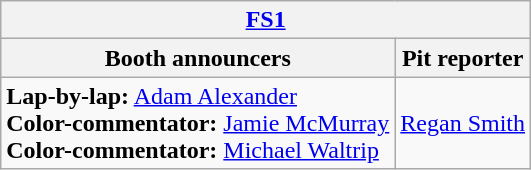<table class="wikitable">
<tr>
<th colspan="2"><a href='#'>FS1</a></th>
</tr>
<tr>
<th>Booth announcers</th>
<th>Pit reporter</th>
</tr>
<tr>
<td><strong>Lap-by-lap:</strong> <a href='#'>Adam Alexander</a><br><strong>Color-commentator:</strong> <a href='#'>Jamie McMurray</a><br><strong>Color-commentator:</strong> <a href='#'>Michael Waltrip</a></td>
<td><a href='#'>Regan Smith</a></td>
</tr>
</table>
